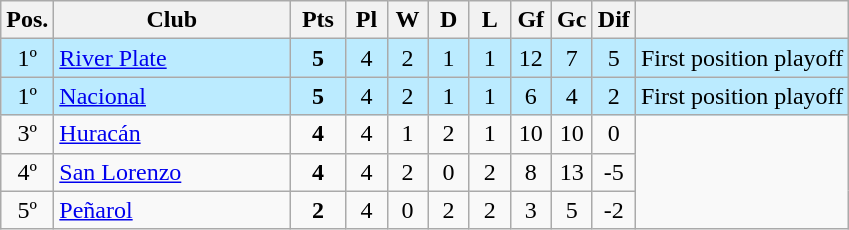<table class= "wikitable">
<tr>
<th width=20px>Pos.</th>
<th width=150px>Club</th>
<th width=30px>Pts</th>
<th width=20px>Pl</th>
<th width=20px>W</th>
<th width=20px>D</th>
<th width=20px>L</th>
<th width=20px>Gf</th>
<th width=20px>Gc</th>
<th width=20px>Dif</th>
<th></th>
</tr>
<tr align=center bgcolor= #bbebff>
<td>1º</td>
<td align=left> <a href='#'>River Plate</a></td>
<td><strong>5</strong></td>
<td>4</td>
<td>2</td>
<td>1</td>
<td>1</td>
<td>12</td>
<td>7</td>
<td>5</td>
<td>First position playoff</td>
</tr>
<tr align=center bgcolor= #bbebff>
<td>1º</td>
<td align=left> <a href='#'>Nacional</a></td>
<td><strong>5</strong></td>
<td>4</td>
<td>2</td>
<td>1</td>
<td>1</td>
<td>6</td>
<td>4</td>
<td>2</td>
<td>First position playoff</td>
</tr>
<tr align=center>
<td>3º</td>
<td align=left> <a href='#'>Huracán</a></td>
<td><strong>4</strong></td>
<td>4</td>
<td>1</td>
<td>2</td>
<td>1</td>
<td>10</td>
<td>10</td>
<td>0</td>
</tr>
<tr align=center>
<td>4º</td>
<td align=left> <a href='#'>San Lorenzo</a></td>
<td><strong>4</strong></td>
<td>4</td>
<td>2</td>
<td>0</td>
<td>2</td>
<td>8</td>
<td>13</td>
<td>-5</td>
</tr>
<tr align=center>
<td>5º</td>
<td align=left> <a href='#'>Peñarol</a></td>
<td><strong>2</strong></td>
<td>4</td>
<td>0</td>
<td>2</td>
<td>2</td>
<td>3</td>
<td>5</td>
<td>-2</td>
</tr>
</table>
